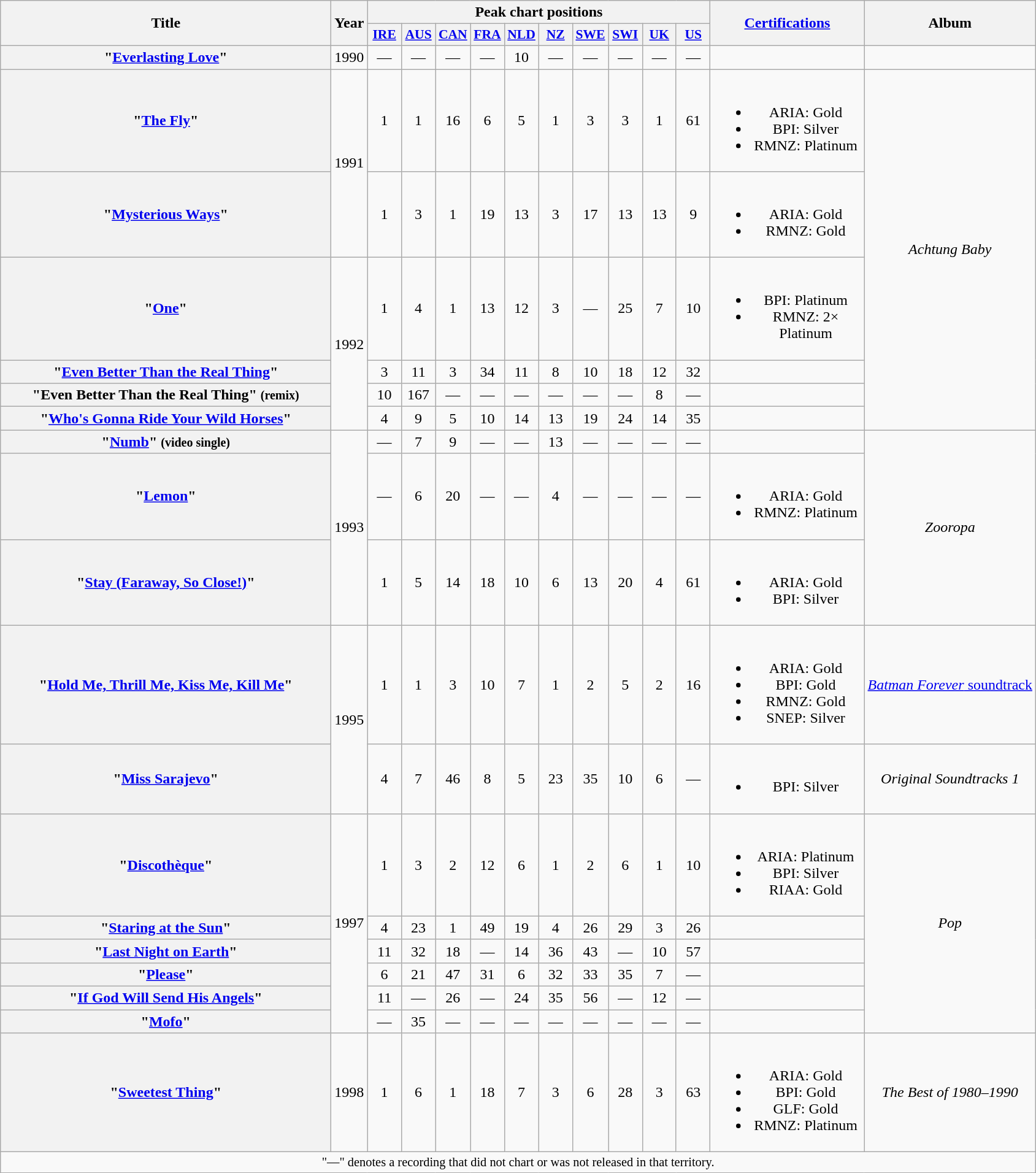<table class="wikitable plainrowheaders" style="text-align:center;" border="1">
<tr>
<th scope="col" rowspan="2" style="width:22em;">Title</th>
<th scope="col" rowspan="2">Year</th>
<th scope="col" colspan="10">Peak chart positions</th>
<th scope="col" rowspan="2" style="width:10em;"><a href='#'>Certifications</a></th>
<th scope="col" rowspan="2">Album</th>
</tr>
<tr>
<th scope="col" style="width:2.1em;font-size:90%;"><a href='#'>IRE</a><br></th>
<th scope="col" style="width:2.1em;font-size:90%;"><a href='#'>AUS</a><br></th>
<th scope="col" style="width:2.1em;font-size:90%;"><a href='#'>CAN</a><br></th>
<th scope="col" style="width:2.1em;font-size:90%;"><a href='#'>FRA</a><br></th>
<th scope="col" style="width:2.1em;font-size:90%;"><a href='#'>NLD</a><br></th>
<th scope="col" style="width:2.1em;font-size:90%;"><a href='#'>NZ</a><br></th>
<th scope="col" style="width:2.1em;font-size:90%;"><a href='#'>SWE</a><br></th>
<th scope="col" style="width:2.1em;font-size:90%;"><a href='#'>SWI</a><br></th>
<th scope="col" style="width:2.1em;font-size:90%;"><a href='#'>UK</a><br></th>
<th scope="col" style="width:2.1em;font-size:90%;"><a href='#'>US</a><br></th>
</tr>
<tr>
<th scope="row">"<a href='#'>Everlasting Love</a>"</th>
<td>1990</td>
<td>—</td>
<td>—</td>
<td>—</td>
<td>—</td>
<td>10</td>
<td>—</td>
<td>—</td>
<td>—</td>
<td>—</td>
<td>—</td>
<td></td>
<td></td>
</tr>
<tr>
<th scope="row">"<a href='#'>The Fly</a>"</th>
<td rowspan=2>1991</td>
<td>1</td>
<td>1</td>
<td>16</td>
<td>6</td>
<td>5</td>
<td>1</td>
<td>3</td>
<td>3</td>
<td>1</td>
<td>61</td>
<td><br><ul><li>ARIA: Gold</li><li>BPI: Silver</li><li>RMNZ: Platinum</li></ul></td>
<td rowspan="6"><em>Achtung Baby</em></td>
</tr>
<tr>
<th scope="row">"<a href='#'>Mysterious Ways</a>"</th>
<td>1</td>
<td>3</td>
<td>1</td>
<td>19</td>
<td>13</td>
<td>3</td>
<td>17</td>
<td>13</td>
<td>13</td>
<td>9</td>
<td><br><ul><li>ARIA: Gold</li><li>RMNZ: Gold</li></ul></td>
</tr>
<tr>
<th scope="row">"<a href='#'>One</a>"</th>
<td rowspan=4>1992</td>
<td>1</td>
<td>4</td>
<td>1</td>
<td>13</td>
<td>12</td>
<td>3</td>
<td>—</td>
<td>25</td>
<td>7</td>
<td>10</td>
<td><br><ul><li>BPI: Platinum</li><li>RMNZ: 2× Platinum</li></ul></td>
</tr>
<tr>
<th scope="row">"<a href='#'>Even Better Than the Real Thing</a>"</th>
<td>3</td>
<td>11</td>
<td>3</td>
<td>34</td>
<td>11</td>
<td>8</td>
<td>10</td>
<td>18</td>
<td>12</td>
<td>32</td>
<td></td>
</tr>
<tr>
<th scope="row">"Even Better Than the Real Thing" <small>(remix)</small></th>
<td>10</td>
<td>167</td>
<td>—</td>
<td>—</td>
<td>—</td>
<td>—</td>
<td>—</td>
<td>—</td>
<td>8</td>
<td>—</td>
<td></td>
</tr>
<tr>
<th scope="row">"<a href='#'>Who's Gonna Ride Your Wild Horses</a>"</th>
<td>4</td>
<td>9</td>
<td>5</td>
<td>10</td>
<td>14</td>
<td>13</td>
<td>19</td>
<td>24</td>
<td>14</td>
<td>35</td>
<td></td>
</tr>
<tr>
<th scope="row">"<a href='#'>Numb</a>" <small>(video single)</small></th>
<td rowspan=3>1993</td>
<td>—</td>
<td>7</td>
<td>9</td>
<td>—</td>
<td>—</td>
<td>13</td>
<td>—</td>
<td>—</td>
<td>—</td>
<td>—</td>
<td></td>
<td rowspan="3"><em>Zooropa</em></td>
</tr>
<tr>
<th scope="row">"<a href='#'>Lemon</a>"</th>
<td>—</td>
<td>6</td>
<td>20</td>
<td>—</td>
<td>—</td>
<td>4</td>
<td>—</td>
<td>—</td>
<td>—</td>
<td>—</td>
<td><br><ul><li>ARIA: Gold</li><li>RMNZ: Platinum</li></ul></td>
</tr>
<tr>
<th scope="row">"<a href='#'>Stay (Faraway, So Close!)</a>"</th>
<td>1</td>
<td>5</td>
<td>14</td>
<td>18</td>
<td>10</td>
<td>6</td>
<td>13</td>
<td>20</td>
<td>4</td>
<td>61</td>
<td><br><ul><li>ARIA: Gold</li><li>BPI: Silver</li></ul></td>
</tr>
<tr>
<th scope="row">"<a href='#'>Hold Me, Thrill Me, Kiss Me, Kill Me</a>"</th>
<td rowspan="2">1995</td>
<td>1</td>
<td>1</td>
<td>3</td>
<td>10</td>
<td>7</td>
<td>1</td>
<td>2</td>
<td>5</td>
<td>2</td>
<td>16</td>
<td><br><ul><li>ARIA: Gold</li><li>BPI: Gold</li><li>RMNZ: Gold</li><li>SNEP: Silver</li></ul></td>
<td><a href='#'><em>Batman Forever</em> soundtrack</a></td>
</tr>
<tr>
<th scope="row">"<a href='#'>Miss Sarajevo</a>"</th>
<td>4</td>
<td>7</td>
<td>46</td>
<td>8</td>
<td>5</td>
<td>23</td>
<td>35</td>
<td>10</td>
<td>6</td>
<td>—</td>
<td><br><ul><li>BPI: Silver</li></ul></td>
<td><em>Original Soundtracks 1</em></td>
</tr>
<tr>
<th scope="row">"<a href='#'>Discothèque</a>"</th>
<td rowspan=6>1997</td>
<td>1</td>
<td>3</td>
<td>2</td>
<td>12</td>
<td>6</td>
<td>1</td>
<td>2</td>
<td>6</td>
<td>1</td>
<td>10</td>
<td><br><ul><li>ARIA: Platinum</li><li>BPI: Silver</li><li>RIAA: Gold</li></ul></td>
<td rowspan="6"><em>Pop</em></td>
</tr>
<tr>
<th scope="row">"<a href='#'>Staring at the Sun</a>"</th>
<td>4</td>
<td>23</td>
<td>1</td>
<td>49</td>
<td>19</td>
<td>4</td>
<td>26</td>
<td>29</td>
<td>3</td>
<td>26</td>
<td></td>
</tr>
<tr>
<th scope="row">"<a href='#'>Last Night on Earth</a>"</th>
<td>11</td>
<td>32</td>
<td>18</td>
<td>—</td>
<td>14</td>
<td>36</td>
<td>43</td>
<td>—</td>
<td>10</td>
<td>57</td>
<td></td>
</tr>
<tr>
<th scope="row">"<a href='#'>Please</a>"</th>
<td>6</td>
<td>21</td>
<td>47</td>
<td>31</td>
<td>6</td>
<td>32</td>
<td>33</td>
<td>35</td>
<td>7</td>
<td>—</td>
<td></td>
</tr>
<tr>
<th scope="row">"<a href='#'>If God Will Send His Angels</a>"</th>
<td>11</td>
<td>—</td>
<td>26</td>
<td>—</td>
<td>24</td>
<td>35</td>
<td>56</td>
<td>—</td>
<td>12</td>
<td>—</td>
<td></td>
</tr>
<tr>
<th scope="row">"<a href='#'>Mofo</a>"</th>
<td>—</td>
<td>35</td>
<td>—</td>
<td>—</td>
<td>—</td>
<td>—</td>
<td>—</td>
<td>—</td>
<td>—</td>
<td>—</td>
<td></td>
</tr>
<tr>
<th scope="row">"<a href='#'>Sweetest Thing</a>"</th>
<td>1998</td>
<td>1</td>
<td>6</td>
<td>1</td>
<td>18</td>
<td>7</td>
<td>3</td>
<td>6</td>
<td>28</td>
<td>3</td>
<td>63</td>
<td><br><ul><li>ARIA: Gold</li><li>BPI: Gold</li><li>GLF: Gold</li><li>RMNZ: Platinum</li></ul></td>
<td><em>The Best of 1980–1990</em></td>
</tr>
<tr>
<td colspan="14" style="font-size:85%">"—" denotes a recording that did not chart or was not released in that territory.</td>
</tr>
</table>
